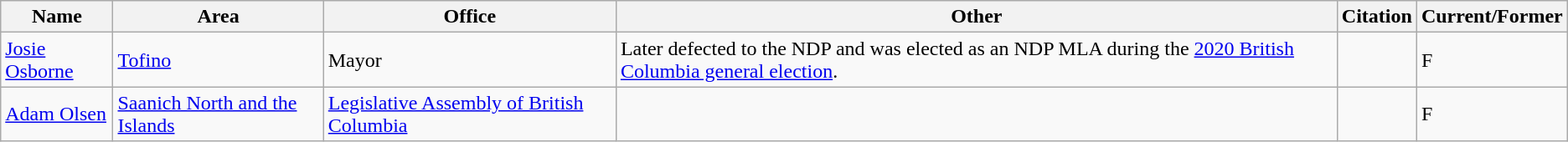<table class="wikitable">
<tr>
<th>Name</th>
<th>Area</th>
<th>Office</th>
<th>Other</th>
<th>Citation</th>
<th>Current/Former</th>
</tr>
<tr>
<td><a href='#'>Josie Osborne</a></td>
<td><a href='#'>Tofino</a></td>
<td>Mayor</td>
<td>Later defected to the NDP and was elected as an NDP MLA during the <a href='#'>2020 British Columbia general election</a>.</td>
<td></td>
<td>F</td>
</tr>
<tr>
<td><a href='#'>Adam Olsen</a></td>
<td><a href='#'>Saanich North and the Islands</a></td>
<td><a href='#'>Legislative Assembly of British Columbia</a></td>
<td></td>
<td></td>
<td>F</td>
</tr>
</table>
